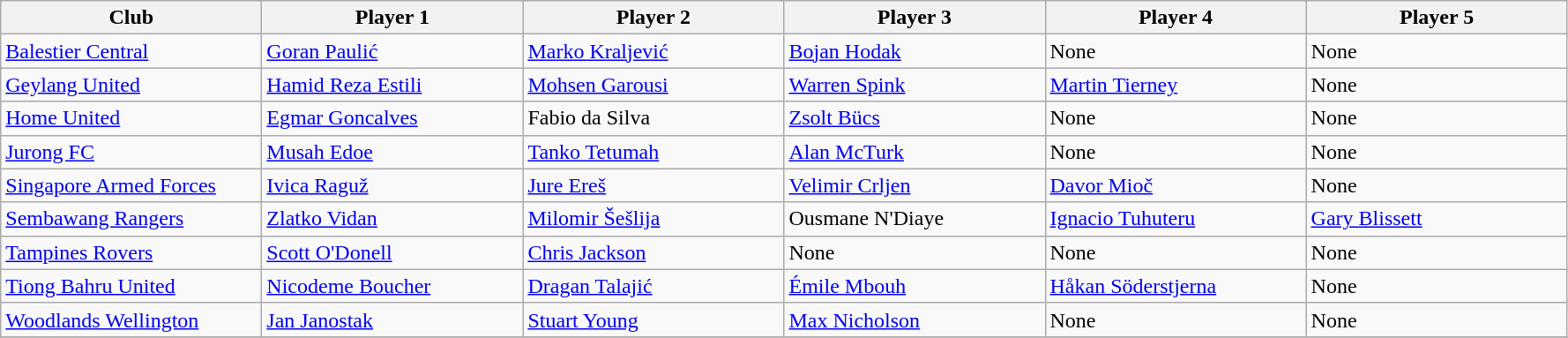<table class="wikitable">
<tr>
<th style="width:190px;">Club</th>
<th style="width:190px;">Player 1</th>
<th style="width:190px;">Player 2</th>
<th style="width:190px;">Player 3</th>
<th style="width:190px;">Player 4</th>
<th style="width:190px;">Player 5</th>
</tr>
<tr>
<td><a href='#'>Balestier Central</a></td>
<td> <a href='#'>Goran Paulić</a></td>
<td> <a href='#'>Marko Kraljević</a></td>
<td> <a href='#'>Bojan Hodak</a></td>
<td>None</td>
<td>None</td>
</tr>
<tr>
<td><a href='#'>Geylang United</a></td>
<td> <a href='#'>Hamid Reza Estili</a></td>
<td> <a href='#'>Mohsen Garousi</a></td>
<td> <a href='#'>Warren Spink</a></td>
<td> <a href='#'>Martin Tierney</a></td>
<td>None</td>
</tr>
<tr>
<td><a href='#'>Home United</a></td>
<td> <a href='#'>Egmar Goncalves</a></td>
<td> Fabio da Silva</td>
<td> <a href='#'>Zsolt Bücs</a></td>
<td>None</td>
<td>None</td>
</tr>
<tr>
<td><a href='#'>Jurong FC</a></td>
<td> <a href='#'>Musah Edoe</a></td>
<td> <a href='#'>Tanko Tetumah</a></td>
<td> <a href='#'>Alan McTurk</a></td>
<td>None</td>
<td>None</td>
</tr>
<tr>
<td><a href='#'>Singapore Armed Forces</a></td>
<td> <a href='#'>Ivica Raguž</a></td>
<td> <a href='#'>Jure Ereš</a></td>
<td> <a href='#'>Velimir Crljen</a></td>
<td> <a href='#'>Davor Mioč</a></td>
<td>None</td>
</tr>
<tr>
<td><a href='#'>Sembawang Rangers</a></td>
<td> <a href='#'>Zlatko Vidan</a></td>
<td> <a href='#'>Milomir Šešlija</a></td>
<td> Ousmane N'Diaye</td>
<td> <a href='#'>Ignacio Tuhuteru</a></td>
<td> <a href='#'>Gary Blissett</a></td>
</tr>
<tr>
<td><a href='#'>Tampines Rovers</a></td>
<td> <a href='#'>Scott O'Donell</a></td>
<td> <a href='#'>Chris Jackson</a></td>
<td>None</td>
<td>None</td>
<td>None</td>
</tr>
<tr>
<td><a href='#'>Tiong Bahru United</a></td>
<td> <a href='#'>Nicodeme Boucher</a></td>
<td> <a href='#'>Dragan Talajić</a></td>
<td> <a href='#'>Émile Mbouh</a></td>
<td> <a href='#'>Håkan Söderstjerna</a></td>
<td>None</td>
</tr>
<tr>
<td><a href='#'>Woodlands Wellington</a></td>
<td> <a href='#'>Jan Janostak</a></td>
<td> <a href='#'>Stuart Young</a></td>
<td> <a href='#'>Max Nicholson</a></td>
<td>None</td>
<td>None</td>
</tr>
<tr>
</tr>
</table>
